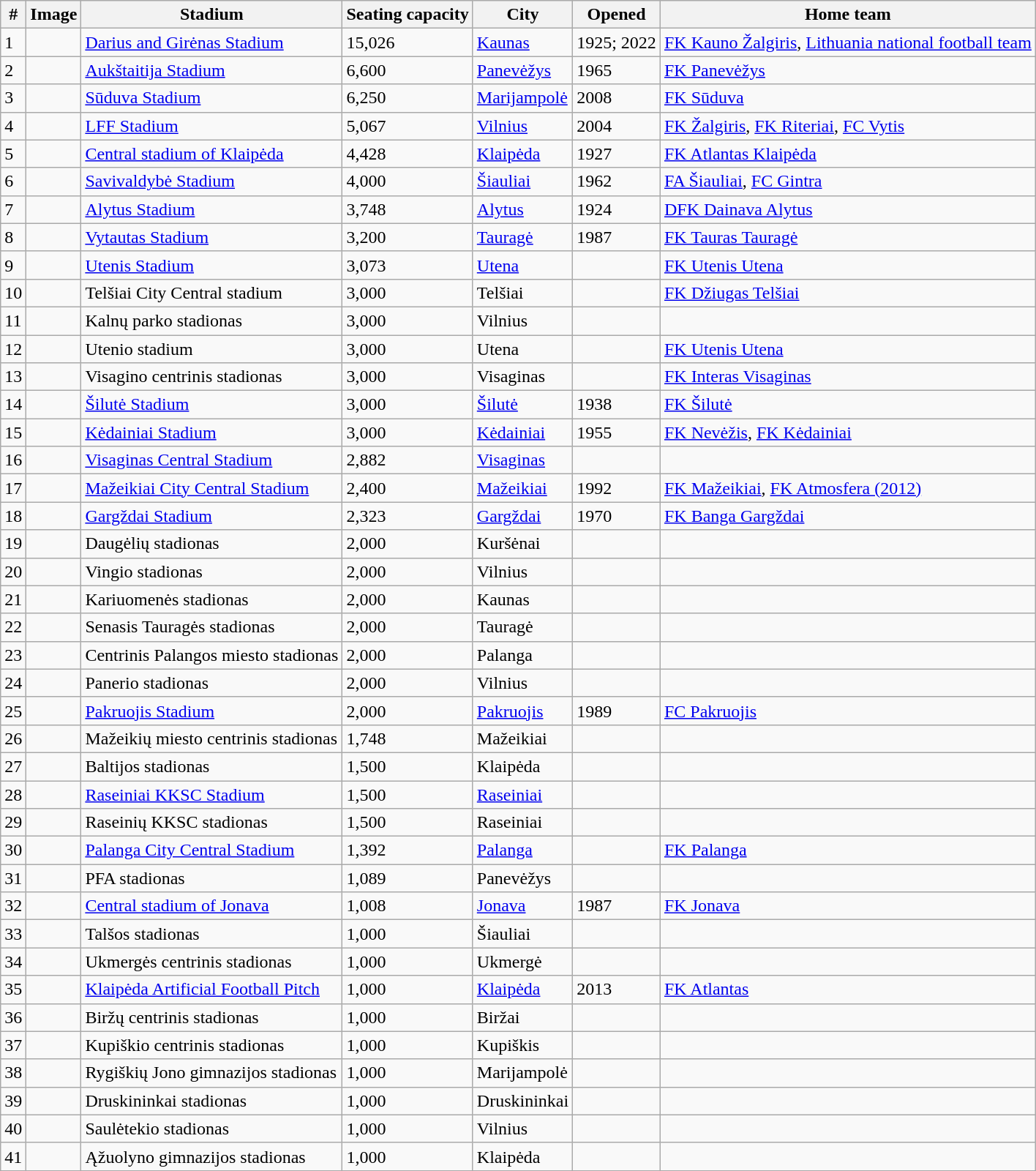<table class="wikitable sortable">
<tr>
<th>#</th>
<th>Image</th>
<th>Stadium</th>
<th>Seating capacity</th>
<th>City</th>
<th>Opened</th>
<th>Home team</th>
</tr>
<tr>
<td>1</td>
<td></td>
<td><a href='#'>Darius and Girėnas Stadium</a></td>
<td>15,026</td>
<td><a href='#'>Kaunas</a></td>
<td>1925; 2022</td>
<td><a href='#'>FK Kauno Žalgiris</a>, <a href='#'>Lithuania national football team</a></td>
</tr>
<tr>
<td>2</td>
<td></td>
<td><a href='#'>Aukštaitija Stadium</a></td>
<td>6,600</td>
<td><a href='#'>Panevėžys</a></td>
<td>1965</td>
<td><a href='#'>FK Panevėžys</a></td>
</tr>
<tr>
<td>3</td>
<td></td>
<td><a href='#'>Sūduva Stadium</a></td>
<td>6,250</td>
<td><a href='#'>Marijampolė</a></td>
<td>2008</td>
<td><a href='#'>FK Sūduva</a></td>
</tr>
<tr>
<td>4</td>
<td></td>
<td><a href='#'>LFF Stadium</a></td>
<td>5,067</td>
<td><a href='#'>Vilnius</a></td>
<td>2004</td>
<td><a href='#'>FK Žalgiris</a>, <a href='#'>FK Riteriai</a>, <a href='#'>FC Vytis</a></td>
</tr>
<tr>
<td>5</td>
<td></td>
<td><a href='#'>Central stadium of Klaipėda</a></td>
<td>4,428</td>
<td><a href='#'>Klaipėda</a></td>
<td>1927</td>
<td><a href='#'>FK Atlantas Klaipėda</a></td>
</tr>
<tr>
<td>6</td>
<td></td>
<td><a href='#'>Savivaldybė Stadium</a></td>
<td>4,000</td>
<td><a href='#'>Šiauliai</a></td>
<td>1962</td>
<td><a href='#'>FA Šiauliai</a>, <a href='#'>FC Gintra</a></td>
</tr>
<tr>
<td>7</td>
<td></td>
<td><a href='#'>Alytus Stadium</a></td>
<td>3,748</td>
<td><a href='#'>Alytus</a></td>
<td>1924</td>
<td><a href='#'>DFK Dainava Alytus</a></td>
</tr>
<tr>
<td>8</td>
<td></td>
<td><a href='#'>Vytautas Stadium</a></td>
<td>3,200</td>
<td><a href='#'>Tauragė</a></td>
<td>1987</td>
<td><a href='#'>FK Tauras Tauragė</a></td>
</tr>
<tr>
<td>9</td>
<td></td>
<td><a href='#'>Utenis Stadium</a></td>
<td>3,073</td>
<td><a href='#'>Utena</a></td>
<td></td>
<td><a href='#'>FK Utenis Utena</a></td>
</tr>
<tr>
<td>10</td>
<td></td>
<td>Telšiai City Central stadium</td>
<td>3,000</td>
<td>Telšiai</td>
<td></td>
<td><a href='#'>FK Džiugas Telšiai</a></td>
</tr>
<tr>
<td>11</td>
<td></td>
<td>Kalnų parko stadionas</td>
<td>3,000</td>
<td>Vilnius</td>
<td></td>
<td></td>
</tr>
<tr>
<td>12</td>
<td></td>
<td>Utenio stadium</td>
<td>3,000</td>
<td>Utena</td>
<td></td>
<td><a href='#'>FK Utenis Utena</a></td>
</tr>
<tr>
<td>13</td>
<td></td>
<td>Visagino centrinis stadionas</td>
<td>3,000</td>
<td>Visaginas</td>
<td></td>
<td><a href='#'>FK Interas Visaginas</a></td>
</tr>
<tr>
<td>14</td>
<td></td>
<td><a href='#'>Šilutė Stadium</a></td>
<td>3,000</td>
<td><a href='#'>Šilutė</a></td>
<td>1938</td>
<td><a href='#'>FK Šilutė</a></td>
</tr>
<tr>
<td>15</td>
<td></td>
<td><a href='#'>Kėdainiai Stadium</a></td>
<td>3,000</td>
<td><a href='#'>Kėdainiai</a></td>
<td>1955</td>
<td><a href='#'>FK Nevėžis</a>, <a href='#'>FK Kėdainiai</a></td>
</tr>
<tr>
<td>16</td>
<td></td>
<td><a href='#'>Visaginas Central Stadium</a></td>
<td>2,882</td>
<td><a href='#'>Visaginas</a></td>
<td></td>
<td></td>
</tr>
<tr>
<td>17</td>
<td></td>
<td><a href='#'>Mažeikiai City Central Stadium</a></td>
<td>2,400</td>
<td><a href='#'>Mažeikiai</a></td>
<td>1992</td>
<td><a href='#'>FK Mažeikiai</a>, <a href='#'>FK Atmosfera (2012)</a></td>
</tr>
<tr>
<td>18</td>
<td></td>
<td><a href='#'>Gargždai Stadium</a></td>
<td>2,323</td>
<td><a href='#'>Gargždai</a></td>
<td>1970</td>
<td><a href='#'>FK Banga Gargždai</a></td>
</tr>
<tr>
<td>19</td>
<td></td>
<td>Daugėlių stadionas</td>
<td>2,000</td>
<td>Kuršėnai</td>
<td></td>
<td></td>
</tr>
<tr>
<td>20</td>
<td></td>
<td>Vingio stadionas</td>
<td>2,000</td>
<td>Vilnius</td>
<td></td>
<td></td>
</tr>
<tr>
<td>21</td>
<td></td>
<td>Kariuomenės stadionas</td>
<td>2,000</td>
<td>Kaunas</td>
<td></td>
<td></td>
</tr>
<tr>
<td>22</td>
<td></td>
<td>Senasis Tauragės stadionas</td>
<td>2,000</td>
<td>Tauragė</td>
<td></td>
<td></td>
</tr>
<tr>
<td>23</td>
<td></td>
<td>Centrinis Palangos miesto stadionas</td>
<td>2,000</td>
<td>Palanga</td>
<td></td>
<td></td>
</tr>
<tr>
<td>24</td>
<td></td>
<td>Panerio stadionas</td>
<td>2,000</td>
<td>Vilnius</td>
<td></td>
<td></td>
</tr>
<tr>
<td>25</td>
<td></td>
<td><a href='#'>Pakruojis Stadium</a></td>
<td>2,000</td>
<td><a href='#'>Pakruojis</a></td>
<td>1989</td>
<td><a href='#'>FC Pakruojis</a></td>
</tr>
<tr>
<td>26</td>
<td></td>
<td>Mažeikių miesto centrinis stadionas</td>
<td>1,748</td>
<td>Mažeikiai</td>
<td></td>
<td></td>
</tr>
<tr>
<td>27</td>
<td></td>
<td>Baltijos stadionas</td>
<td>1,500</td>
<td>Klaipėda</td>
<td></td>
<td></td>
</tr>
<tr>
<td>28</td>
<td></td>
<td><a href='#'>Raseiniai KKSC Stadium</a></td>
<td>1,500</td>
<td><a href='#'>Raseiniai</a></td>
<td></td>
<td></td>
</tr>
<tr>
<td>29</td>
<td></td>
<td>Raseinių KKSC stadionas</td>
<td>1,500</td>
<td>Raseiniai</td>
<td></td>
<td></td>
</tr>
<tr>
<td>30</td>
<td></td>
<td><a href='#'>Palanga City Central Stadium</a></td>
<td>1,392</td>
<td><a href='#'>Palanga</a></td>
<td></td>
<td><a href='#'>FK Palanga</a></td>
</tr>
<tr>
<td>31</td>
<td></td>
<td>PFA stadionas</td>
<td>1,089</td>
<td>Panevėžys</td>
<td></td>
<td></td>
</tr>
<tr>
<td>32</td>
<td></td>
<td><a href='#'>Central stadium of Jonava</a></td>
<td>1,008</td>
<td><a href='#'>Jonava</a></td>
<td>1987</td>
<td><a href='#'>FK Jonava</a></td>
</tr>
<tr>
<td>33</td>
<td></td>
<td>Talšos stadionas</td>
<td>1,000</td>
<td>Šiauliai</td>
<td></td>
<td></td>
</tr>
<tr>
<td>34</td>
<td></td>
<td>Ukmergės centrinis stadionas</td>
<td>1,000</td>
<td>Ukmergė</td>
<td></td>
<td></td>
</tr>
<tr>
<td>35</td>
<td></td>
<td><a href='#'>Klaipėda Artificial Football Pitch</a></td>
<td>1,000</td>
<td><a href='#'>Klaipėda</a></td>
<td>2013</td>
<td><a href='#'>FK Atlantas</a></td>
</tr>
<tr>
<td>36</td>
<td></td>
<td>Biržų centrinis stadionas</td>
<td>1,000</td>
<td>Biržai</td>
<td></td>
<td></td>
</tr>
<tr>
<td>37</td>
<td></td>
<td>Kupiškio centrinis stadionas</td>
<td>1,000</td>
<td>Kupiškis</td>
<td></td>
<td></td>
</tr>
<tr>
<td>38</td>
<td></td>
<td>Rygiškių Jono gimnazijos stadionas</td>
<td>1,000</td>
<td>Marijampolė</td>
<td></td>
<td></td>
</tr>
<tr>
<td>39</td>
<td></td>
<td>Druskininkai stadionas</td>
<td>1,000</td>
<td>Druskininkai</td>
<td></td>
<td></td>
</tr>
<tr>
<td>40</td>
<td></td>
<td>Saulėtekio stadionas</td>
<td>1,000</td>
<td>Vilnius</td>
<td></td>
<td></td>
</tr>
<tr>
<td>41</td>
<td></td>
<td>Ąžuolyno gimnazijos stadionas</td>
<td>1,000</td>
<td>Klaipėda</td>
<td></td>
<td></td>
</tr>
<tr>
</tr>
</table>
